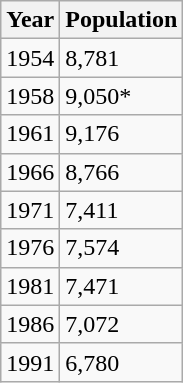<table class="wikitable">
<tr>
<th>Year</th>
<th>Population</th>
</tr>
<tr>
<td>1954</td>
<td>8,781</td>
</tr>
<tr>
<td>1958</td>
<td>9,050*</td>
</tr>
<tr>
<td>1961</td>
<td>9,176</td>
</tr>
<tr>
<td>1966</td>
<td>8,766</td>
</tr>
<tr>
<td>1971</td>
<td>7,411</td>
</tr>
<tr>
<td>1976</td>
<td>7,574</td>
</tr>
<tr>
<td>1981</td>
<td>7,471</td>
</tr>
<tr>
<td>1986</td>
<td>7,072</td>
</tr>
<tr>
<td>1991</td>
<td>6,780</td>
</tr>
</table>
